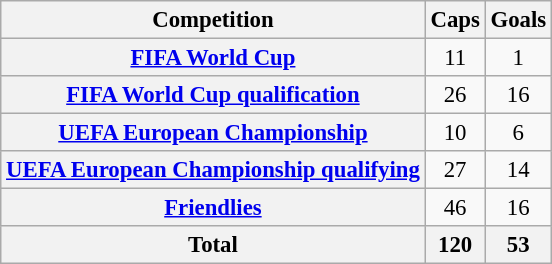<table class="wikitable plainrowheaders sortable" style="text-align:center; font-size:95%">
<tr>
<th scope="col">Competition</th>
<th scope="col">Caps</th>
<th scope="col">Goals</th>
</tr>
<tr>
<th scope="row"><a href='#'>FIFA World Cup</a></th>
<td>11</td>
<td>1</td>
</tr>
<tr>
<th scope="row"><a href='#'>FIFA World Cup qualification</a></th>
<td>26</td>
<td>16</td>
</tr>
<tr>
<th scope="row"><a href='#'>UEFA European Championship</a></th>
<td>10</td>
<td>6</td>
</tr>
<tr>
<th scope="row"><a href='#'>UEFA European Championship qualifying</a></th>
<td>27</td>
<td>14</td>
</tr>
<tr>
<th scope="row"><a href='#'>Friendlies</a></th>
<td>46</td>
<td>16</td>
</tr>
<tr>
<th>Total</th>
<th>120</th>
<th>53</th>
</tr>
</table>
